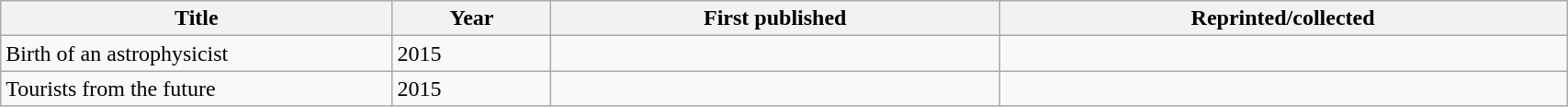<table class='wikitable sortable' width='90%'>
<tr>
<th width=25%>Title</th>
<th>Year</th>
<th>First published</th>
<th>Reprinted/collected</th>
</tr>
<tr>
<td>Birth of an astrophysicist</td>
<td>2015</td>
<td></td>
<td></td>
</tr>
<tr>
<td>Tourists from the future</td>
<td>2015</td>
<td></td>
<td></td>
</tr>
</table>
